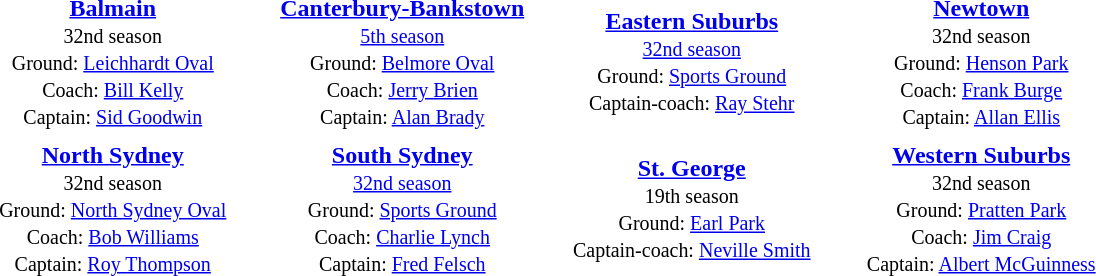<table align="center" class="toccolours" style="text-valign: center;" cellpadding=3 cellspacing=2>
<tr>
<th width=185></th>
<th width=185></th>
<th width=185></th>
<th width=185></th>
</tr>
<tr>
<td align="center"><strong><a href='#'>Balmain</a></strong><br><small>32nd season<br>Ground: <a href='#'>Leichhardt Oval</a><br>
Coach: <a href='#'>Bill Kelly</a><br>Captain: <a href='#'>Sid Goodwin</a></small></td>
<td align="center"><strong><a href='#'>Canterbury-Bankstown</a></strong><br><small><a href='#'>5th season</a><br>Ground: <a href='#'>Belmore Oval</a><br>
Coach: <a href='#'>Jerry Brien</a><br>Captain: <a href='#'>Alan Brady</a></small></td>
<td align="center"><strong><a href='#'>Eastern Suburbs</a></strong><br><small><a href='#'>32nd season</a><br>Ground: <a href='#'>Sports Ground</a><br>
Captain-coach: <a href='#'>Ray Stehr</a></small></td>
<td align="center"><strong><a href='#'>Newtown</a></strong><br><small>32nd season<br>Ground: <a href='#'>Henson Park</a> <br>
Coach: <a href='#'>Frank Burge</a><br>Captain: <a href='#'>Allan Ellis</a></small></td>
</tr>
<tr>
<td align="center"><strong><a href='#'>North Sydney</a></strong><br><small>32nd season<br>Ground: <a href='#'>North Sydney Oval</a><br>
Coach: <a href='#'>Bob Williams</a> <br>Captain: <a href='#'>Roy Thompson</a></small></td>
<td align="center"><strong><a href='#'>South Sydney</a></strong><br><small><a href='#'>32nd season</a><br>Ground: <a href='#'>Sports Ground</a><br>
Coach: <a href='#'>Charlie Lynch</a><br>Captain: <a href='#'>Fred Felsch</a></small></td>
<td align="center"><strong><a href='#'>St. George</a></strong><br><small>19th season<br>Ground: <a href='#'>Earl Park</a><br>
Captain-coach: <a href='#'>Neville Smith</a></small></td>
<td align="center"><strong><a href='#'>Western Suburbs</a></strong><br><small>32nd season<br>Ground: <a href='#'>Pratten Park</a> <br>
Coach: <a href='#'>Jim Craig</a> <br>Captain: <a href='#'>Albert McGuinness</a></small></td>
</tr>
</table>
